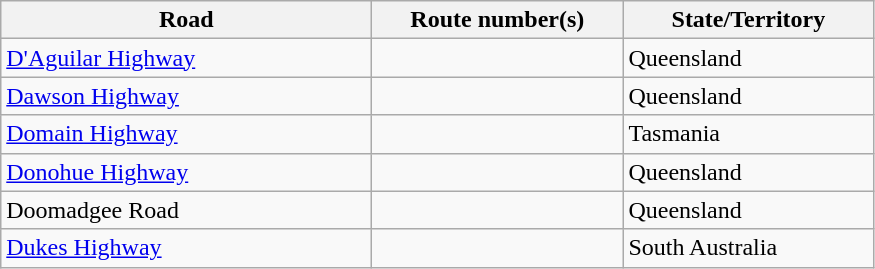<table class=wikitable>
<tr>
<th style="width:15em;">Road</th>
<th style="width:10em;">Route number(s)</th>
<th style="width:10em;">State/Territory</th>
</tr>
<tr>
<td><a href='#'>D'Aguilar Highway</a></td>
<td>  </td>
<td>Queensland</td>
</tr>
<tr>
<td><a href='#'>Dawson Highway</a></td>
<td></td>
<td>Queensland</td>
</tr>
<tr>
<td><a href='#'>Domain Highway</a></td>
<td></td>
<td>Tasmania</td>
</tr>
<tr>
<td><a href='#'>Donohue Highway</a></td>
<td></td>
<td>Queensland</td>
</tr>
<tr>
<td>Doomadgee Road</td>
<td></td>
<td>Queensland</td>
</tr>
<tr>
<td><a href='#'>Dukes Highway</a></td>
<td></td>
<td>South Australia</td>
</tr>
</table>
